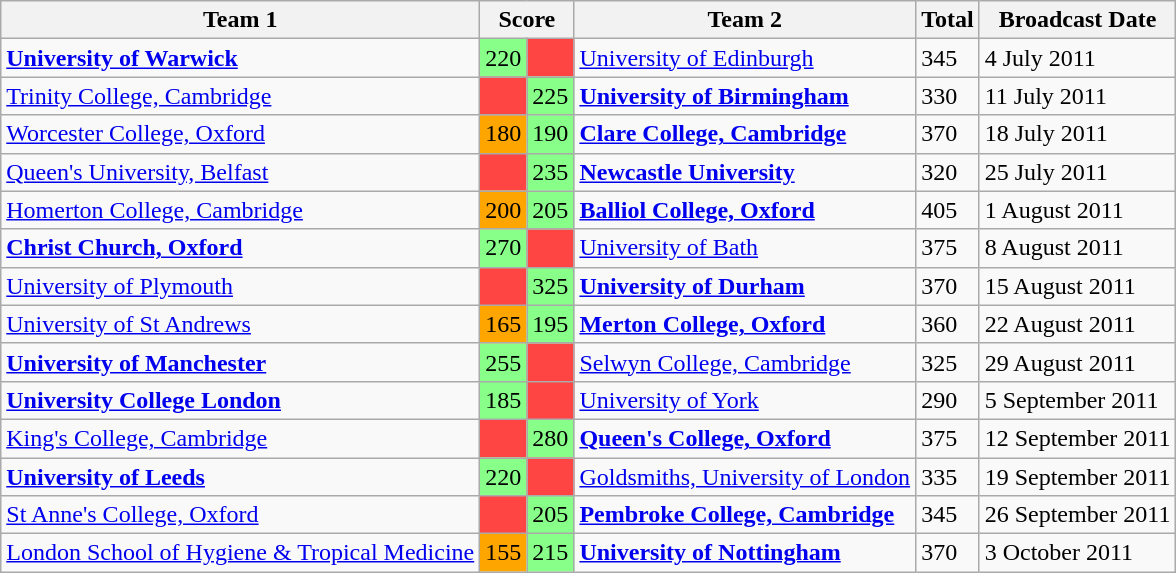<table class="wikitable" border="1">
<tr>
<th>Team 1</th>
<th colspan=2>Score</th>
<th>Team 2</th>
<th>Total</th>
<th>Broadcast Date</th>
</tr>
<tr>
<td><strong><a href='#'>University of Warwick</a></strong></td>
<td style="background:#88ff88">220</td>
<td style="background:#ff4444"></td>
<td><a href='#'>University of Edinburgh</a></td>
<td>345</td>
<td>4 July 2011</td>
</tr>
<tr>
<td><a href='#'>Trinity College, Cambridge</a></td>
<td style="background:#ff4444"></td>
<td style="background:#88ff88">225</td>
<td><strong><a href='#'>University of Birmingham</a></strong></td>
<td>330</td>
<td>11 July 2011</td>
</tr>
<tr>
<td><a href='#'>Worcester College, Oxford</a></td>
<td style="background:orange">180</td>
<td style="background:#88ff88">190</td>
<td><strong><a href='#'>Clare College, Cambridge</a></strong></td>
<td>370</td>
<td>18 July 2011</td>
</tr>
<tr>
<td><a href='#'>Queen's University, Belfast</a></td>
<td style="background:#ff4444"></td>
<td style="background:#88ff88">235</td>
<td><strong><a href='#'>Newcastle University</a></strong></td>
<td>320</td>
<td>25 July 2011</td>
</tr>
<tr>
<td><a href='#'>Homerton College, Cambridge</a></td>
<td style="background:orange">200</td>
<td style="background:#88ff88">205</td>
<td><strong><a href='#'>Balliol College, Oxford</a></strong></td>
<td>405</td>
<td>1 August 2011</td>
</tr>
<tr>
<td><strong><a href='#'>Christ Church, Oxford</a></strong></td>
<td style="background:#88ff88">270</td>
<td style="background:#ff4444"></td>
<td><a href='#'>University of Bath</a></td>
<td>375</td>
<td>8 August 2011</td>
</tr>
<tr>
<td><a href='#'>University of Plymouth</a></td>
<td style="background:#ff4444"></td>
<td style="background:#88ff88">325</td>
<td><strong><a href='#'>University of Durham</a></strong></td>
<td>370</td>
<td>15 August 2011</td>
</tr>
<tr>
<td><a href='#'>University of St Andrews</a></td>
<td style="background:orange">165</td>
<td style="background:#88ff88">195</td>
<td><strong><a href='#'>Merton College, Oxford</a></strong></td>
<td>360</td>
<td>22 August 2011</td>
</tr>
<tr>
<td><strong><a href='#'>University of Manchester</a></strong></td>
<td style="background:#88ff88">255</td>
<td style="background:#ff4444"></td>
<td><a href='#'>Selwyn College, Cambridge</a></td>
<td>325</td>
<td>29 August 2011</td>
</tr>
<tr>
<td><strong><a href='#'>University College London</a></strong></td>
<td style="background:#88ff88">185</td>
<td style="background:#ff4444"></td>
<td><a href='#'>University of York</a></td>
<td>290</td>
<td>5 September 2011</td>
</tr>
<tr>
<td><a href='#'>King's College, Cambridge</a></td>
<td style="background:#ff4444"></td>
<td style="background:#88ff88">280</td>
<td><strong><a href='#'>Queen's College, Oxford</a></strong></td>
<td>375</td>
<td>12 September 2011</td>
</tr>
<tr>
<td><strong><a href='#'>University of Leeds</a></strong></td>
<td style="background:#88ff88">220</td>
<td style="background:#ff4444"></td>
<td><a href='#'>Goldsmiths, University of London</a></td>
<td>335</td>
<td>19 September 2011</td>
</tr>
<tr>
<td><a href='#'>St Anne's College, Oxford</a></td>
<td style="background:#ff4444"></td>
<td style="background:#88ff88">205</td>
<td><strong><a href='#'>Pembroke College, Cambridge</a></strong></td>
<td>345</td>
<td>26 September 2011</td>
</tr>
<tr>
<td><a href='#'>London School of Hygiene & Tropical Medicine</a></td>
<td style="background:orange">155</td>
<td style="background:#88ff88">215</td>
<td><strong><a href='#'>University of Nottingham</a></strong></td>
<td>370</td>
<td>3 October 2011</td>
</tr>
</table>
